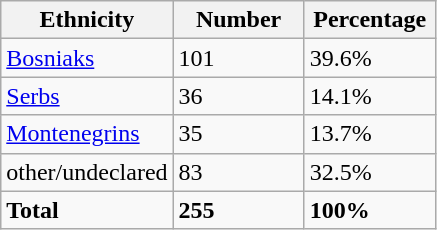<table class="wikitable">
<tr>
<th width="100px">Ethnicity</th>
<th width="80px">Number</th>
<th width="80px">Percentage</th>
</tr>
<tr>
<td><a href='#'>Bosniaks</a></td>
<td>101</td>
<td>39.6%</td>
</tr>
<tr>
<td><a href='#'>Serbs</a></td>
<td>36</td>
<td>14.1%</td>
</tr>
<tr>
<td><a href='#'>Montenegrins</a></td>
<td>35</td>
<td>13.7%</td>
</tr>
<tr>
<td>other/undeclared</td>
<td>83</td>
<td>32.5%</td>
</tr>
<tr>
<td><strong>Total</strong></td>
<td><strong>255</strong></td>
<td><strong>100%</strong></td>
</tr>
</table>
